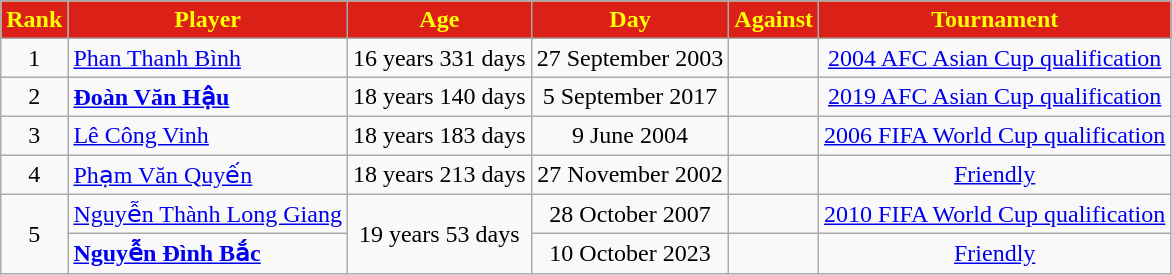<table class="wikitable sortable" style="text-align:center">
<tr>
<th style="background-color:#DB2017; color:#FFFF00; width="30px">Rank</th>
<th style="background-color:#DB2017; color:#FFFF00; width="180px">Player</th>
<th style="background-color:#DB2017; color:#FFFF00; width="100px">Age</th>
<th style="background-color:#DB2017; color:#FFFF00; width="120px">Day</th>
<th style="background-color:#DB2017; color:#FFFF00; width="50px">Against</th>
<th style="background-color:#DB2017; color:#FFFF00; width="220px">Tournament</th>
</tr>
<tr>
<td>1</td>
<td style="text-align:left"><a href='#'>Phan Thanh Bình</a></td>
<td>16 years 331 days</td>
<td>27 September 2003</td>
<td style="text-align:left"></td>
<td><a href='#'>2004 AFC Asian Cup qualification</a></td>
</tr>
<tr>
<td>2</td>
<td style="text-align:left"><strong><a href='#'>Đoàn Văn Hậu</a></strong></td>
<td>18 years 140 days</td>
<td>5 September 2017</td>
<td style="text-align:left"></td>
<td><a href='#'>2019 AFC Asian Cup qualification</a></td>
</tr>
<tr>
<td>3</td>
<td style="text-align:left"><a href='#'>Lê Công Vinh</a></td>
<td>18 years 183 days</td>
<td>9 June 2004</td>
<td style="text-align:left"></td>
<td><a href='#'>2006 FIFA World Cup qualification</a></td>
</tr>
<tr>
<td>4</td>
<td style="text-align:left"><a href='#'>Phạm Văn Quyến</a></td>
<td>18 years 213 days</td>
<td>27 November 2002</td>
<td style="text-align:left"></td>
<td><a href='#'>Friendly</a></td>
</tr>
<tr>
<td rowspan="2">5</td>
<td style="text-align:left"><a href='#'>Nguyễn Thành Long Giang</a></td>
<td rowspan="2">19 years 53 days</td>
<td>28 October 2007</td>
<td style="text-align:left"></td>
<td><a href='#'>2010 FIFA World Cup qualification</a></td>
</tr>
<tr>
<td style="text-align:left"><strong><a href='#'>Nguyễn Đình Bắc</a></strong></td>
<td>10 October 2023</td>
<td style="text-align:left"></td>
<td><a href='#'>Friendly</a></td>
</tr>
</table>
